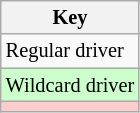<table class="wikitable" style="font-size: 85%;">
<tr>
<th colspan=2>Key</th>
</tr>
<tr>
<td>Regular driver</td>
</tr>
<tr style="background:#ccffcc;">
<td>Wildcard driver</td>
</tr>
<tr style="background:#ffcccc;">
<td></td>
</tr>
</table>
